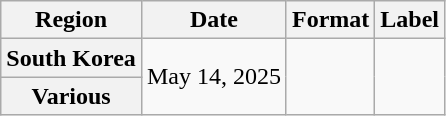<table class="wikitable plainrowheaders" style="text-align:center">
<tr>
<th>Region</th>
<th>Date</th>
<th>Format</th>
<th>Label</th>
</tr>
<tr>
<th scope="row">South Korea</th>
<td rowspan="2">May 14, 2025</td>
<td rowspan="2"></td>
<td rowspan="2"></td>
</tr>
<tr>
<th scope="row">Various</th>
</tr>
</table>
